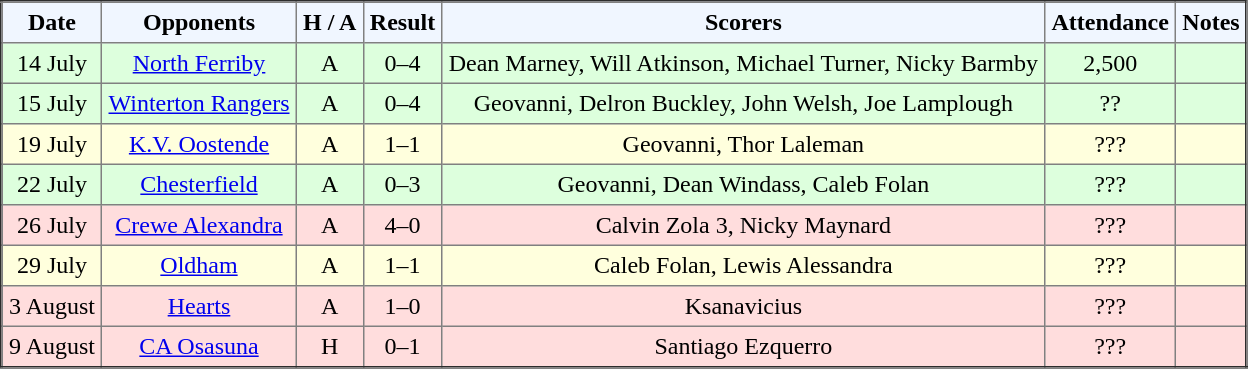<table border="2" cellpadding="4" style="border-collapse:collapse; text-align:center;">
<tr style="background:#f0f6ff;">
<th>Date</th>
<th>Opponents</th>
<th>H / A</th>
<th>Result</th>
<th>Scorers</th>
<th>Attendance</th>
<th>Notes</th>
</tr>
<tr style="background:#dfd;">
<td>14 July</td>
<td><a href='#'>North Ferriby</a></td>
<td>A</td>
<td>0–4</td>
<td>Dean Marney, Will Atkinson, Michael Turner, Nicky Barmby</td>
<td>2,500</td>
<td> </td>
</tr>
<tr style="background:#dfd;">
<td>15 July</td>
<td><a href='#'>Winterton Rangers</a></td>
<td>A</td>
<td>0–4</td>
<td>Geovanni, Delron Buckley, John Welsh, Joe Lamplough</td>
<td>??</td>
<td> </td>
</tr>
<tr style="background:#ffd;">
<td>19 July</td>
<td><a href='#'>K.V. Oostende</a></td>
<td>A</td>
<td>1–1</td>
<td>Geovanni, Thor Laleman</td>
<td>???</td>
<td> </td>
</tr>
<tr style="background:#dfd;">
<td>22 July</td>
<td><a href='#'>Chesterfield</a></td>
<td>A</td>
<td>0–3</td>
<td>Geovanni, Dean Windass, Caleb Folan</td>
<td>???</td>
<td> </td>
</tr>
<tr style="background:#fdd;">
<td>26 July</td>
<td><a href='#'>Crewe Alexandra</a></td>
<td>A</td>
<td>4–0</td>
<td>Calvin Zola 3, Nicky Maynard</td>
<td>???</td>
<td> </td>
</tr>
<tr style="background:#ffd;">
<td>29 July</td>
<td><a href='#'>Oldham</a></td>
<td>A</td>
<td>1–1</td>
<td>Caleb Folan, Lewis Alessandra</td>
<td>???</td>
<td> </td>
</tr>
<tr style="background:#fdd;">
<td>3 August</td>
<td><a href='#'>Hearts</a></td>
<td>A</td>
<td>1–0</td>
<td>Ksanavicius</td>
<td>???</td>
<td> </td>
</tr>
<tr style="background:#fdd;">
<td>9 August</td>
<td><a href='#'>CA Osasuna</a></td>
<td>H</td>
<td>0–1</td>
<td>Santiago Ezquerro</td>
<td>???</td>
<td> </td>
</tr>
</table>
